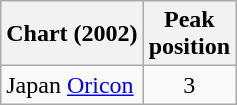<table class="wikitable">
<tr>
<th>Chart (2002)</th>
<th>Peak<br>position</th>
</tr>
<tr>
<td>Japan <a href='#'>Oricon</a></td>
<td align="center">3</td>
</tr>
</table>
